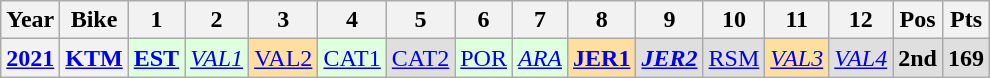<table class="wikitable" style="text-align:center;">
<tr>
<th>Year</th>
<th>Bike</th>
<th>1</th>
<th>2</th>
<th>3</th>
<th>4</th>
<th>5</th>
<th>6</th>
<th>7</th>
<th>8</th>
<th>9</th>
<th>10</th>
<th>11</th>
<th>12</th>
<th>Pos</th>
<th>Pts</th>
</tr>
<tr>
<th><a href='#'>2021</a></th>
<th><a href='#'>KTM</a></th>
<td style="background:#dfffdf;"><strong><a href='#'>EST</a></strong><br></td>
<td style="background:#dfffdf;"><em><a href='#'>VAL1</a></em><br></td>
<td style="background:#ffdf9f;"><a href='#'>VAL2</a><br></td>
<td style="background:#dfffdf;"><a href='#'>CAT1</a><br></td>
<td style="background:#dfdfdf;"><a href='#'>CAT2</a><br></td>
<td style="background:#dfffdf;"><a href='#'>POR</a><br></td>
<td style="background:#dfffdf;"><em><a href='#'>ARA</a></em><br></td>
<td style="background:#ffdf9f;"><strong><a href='#'>JER1</a></strong><br></td>
<td style="background:#dfdfdf;"><strong><em><a href='#'>JER2</a></em></strong><br></td>
<td style="background:#dfdfdf;"><a href='#'>RSM</a><br></td>
<td style="background:#ffdf9f;"><em><a href='#'>VAL3</a></em><br></td>
<td style="background:#dfdfdf;"><em><a href='#'>VAL4</a></em><br></td>
<th style="background:#dfdfdf;">2nd</th>
<th style="background:#dfdfdf;">169</th>
</tr>
</table>
